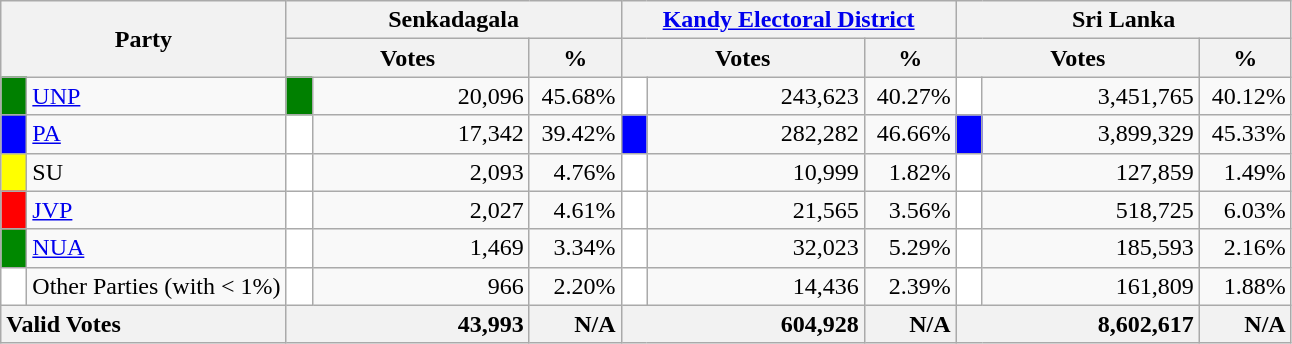<table class="wikitable">
<tr>
<th colspan="2" width="144px"rowspan="2">Party</th>
<th colspan="3" width="216px">Senkadagala</th>
<th colspan="3" width="216px"><a href='#'>Kandy Electoral District</a></th>
<th colspan="3" width="216px">Sri Lanka</th>
</tr>
<tr>
<th colspan="2" width="144px">Votes</th>
<th>%</th>
<th colspan="2" width="144px">Votes</th>
<th>%</th>
<th colspan="2" width="144px">Votes</th>
<th>%</th>
</tr>
<tr>
<td style="background-color:green;" width="10px"></td>
<td style="text-align:left;"><a href='#'>UNP</a></td>
<td style="background-color:green;" width="10px"></td>
<td style="text-align:right;">20,096</td>
<td style="text-align:right;">45.68%</td>
<td style="background-color:white;" width="10px"></td>
<td style="text-align:right;">243,623</td>
<td style="text-align:right;">40.27%</td>
<td style="background-color:white;" width="10px"></td>
<td style="text-align:right;">3,451,765</td>
<td style="text-align:right;">40.12%</td>
</tr>
<tr>
<td style="background-color:blue;" width="10px"></td>
<td style="text-align:left;"><a href='#'>PA</a></td>
<td style="background-color:white;" width="10px"></td>
<td style="text-align:right;">17,342</td>
<td style="text-align:right;">39.42%</td>
<td style="background-color:blue;" width="10px"></td>
<td style="text-align:right;">282,282</td>
<td style="text-align:right;">46.66%</td>
<td style="background-color:blue;" width="10px"></td>
<td style="text-align:right;">3,899,329</td>
<td style="text-align:right;">45.33%</td>
</tr>
<tr>
<td style="background-color:yellow;" width="10px"></td>
<td style="text-align:left;">SU</td>
<td style="background-color:white;" width="10px"></td>
<td style="text-align:right;">2,093</td>
<td style="text-align:right;">4.76%</td>
<td style="background-color:white;" width="10px"></td>
<td style="text-align:right;">10,999</td>
<td style="text-align:right;">1.82%</td>
<td style="background-color:white;" width="10px"></td>
<td style="text-align:right;">127,859</td>
<td style="text-align:right;">1.49%</td>
</tr>
<tr>
<td style="background-color:red;" width="10px"></td>
<td style="text-align:left;"><a href='#'>JVP</a></td>
<td style="background-color:white;" width="10px"></td>
<td style="text-align:right;">2,027</td>
<td style="text-align:right;">4.61%</td>
<td style="background-color:white;" width="10px"></td>
<td style="text-align:right;">21,565</td>
<td style="text-align:right;">3.56%</td>
<td style="background-color:white;" width="10px"></td>
<td style="text-align:right;">518,725</td>
<td style="text-align:right;">6.03%</td>
</tr>
<tr>
<td style="background-color:#008800;" width="10px"></td>
<td style="text-align:left;"><a href='#'>NUA</a></td>
<td style="background-color:white;" width="10px"></td>
<td style="text-align:right;">1,469</td>
<td style="text-align:right;">3.34%</td>
<td style="background-color:white;" width="10px"></td>
<td style="text-align:right;">32,023</td>
<td style="text-align:right;">5.29%</td>
<td style="background-color:white;" width="10px"></td>
<td style="text-align:right;">185,593</td>
<td style="text-align:right;">2.16%</td>
</tr>
<tr>
<td style="background-color:white;" width="10px"></td>
<td style="text-align:left;">Other Parties (with < 1%)</td>
<td style="background-color:white;" width="10px"></td>
<td style="text-align:right;">966</td>
<td style="text-align:right;">2.20%</td>
<td style="background-color:white;" width="10px"></td>
<td style="text-align:right;">14,436</td>
<td style="text-align:right;">2.39%</td>
<td style="background-color:white;" width="10px"></td>
<td style="text-align:right;">161,809</td>
<td style="text-align:right;">1.88%</td>
</tr>
<tr>
<th colspan="2" width="144px"style="text-align:left;">Valid Votes</th>
<th style="text-align:right;"colspan="2" width="144px">43,993</th>
<th style="text-align:right;">N/A</th>
<th style="text-align:right;"colspan="2" width="144px">604,928</th>
<th style="text-align:right;">N/A</th>
<th style="text-align:right;"colspan="2" width="144px">8,602,617</th>
<th style="text-align:right;">N/A</th>
</tr>
</table>
